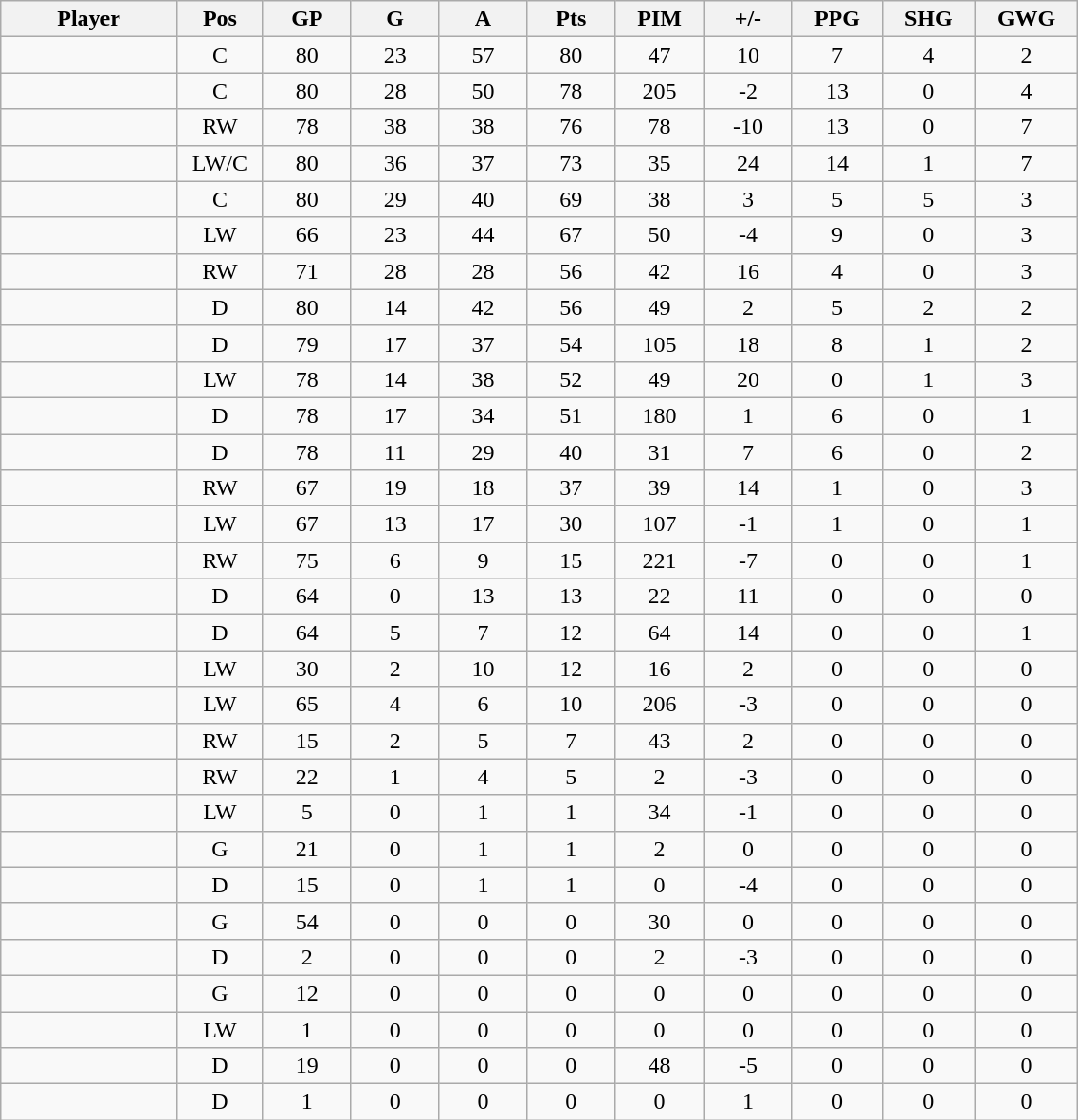<table class="wikitable sortable" width="60%">
<tr ALIGN="center">
<th bgcolor="#DDDDFF" width="10%">Player</th>
<th bgcolor="#DDDDFF" width="3%" title="Position">Pos</th>
<th bgcolor="#DDDDFF" width="5%" title="Games played">GP</th>
<th bgcolor="#DDDDFF" width="5%" title="Goals">G</th>
<th bgcolor="#DDDDFF" width="5%" title="Assists">A</th>
<th bgcolor="#DDDDFF" width="5%" title="Points">Pts</th>
<th bgcolor="#DDDDFF" width="5%" title="Penalties in minutes">PIM</th>
<th bgcolor="#DDDDFF" width="5%" title="Plus/minus">+/-</th>
<th bgcolor="#DDDDFF" width="5%" title="Power-play goals">PPG</th>
<th bgcolor="#DDDDFF" width="5%" title="Short-handed goals">SHG</th>
<th bgcolor="#DDDDFF" width="5%" title="Game-winning goals">GWG</th>
</tr>
<tr align="center">
<td align="right"></td>
<td>C</td>
<td>80</td>
<td>23</td>
<td>57</td>
<td>80</td>
<td>47</td>
<td>10</td>
<td>7</td>
<td>4</td>
<td>2</td>
</tr>
<tr align="center">
<td align="right"></td>
<td>C</td>
<td>80</td>
<td>28</td>
<td>50</td>
<td>78</td>
<td>205</td>
<td>-2</td>
<td>13</td>
<td>0</td>
<td>4</td>
</tr>
<tr align="center">
<td align="right"></td>
<td>RW</td>
<td>78</td>
<td>38</td>
<td>38</td>
<td>76</td>
<td>78</td>
<td>-10</td>
<td>13</td>
<td>0</td>
<td>7</td>
</tr>
<tr align="center">
<td align="right"></td>
<td>LW/C</td>
<td>80</td>
<td>36</td>
<td>37</td>
<td>73</td>
<td>35</td>
<td>24</td>
<td>14</td>
<td>1</td>
<td>7</td>
</tr>
<tr align="center">
<td align="right"></td>
<td>C</td>
<td>80</td>
<td>29</td>
<td>40</td>
<td>69</td>
<td>38</td>
<td>3</td>
<td>5</td>
<td>5</td>
<td>3</td>
</tr>
<tr align="center">
<td align="right"></td>
<td>LW</td>
<td>66</td>
<td>23</td>
<td>44</td>
<td>67</td>
<td>50</td>
<td>-4</td>
<td>9</td>
<td>0</td>
<td>3</td>
</tr>
<tr align="center">
<td align="right"></td>
<td>RW</td>
<td>71</td>
<td>28</td>
<td>28</td>
<td>56</td>
<td>42</td>
<td>16</td>
<td>4</td>
<td>0</td>
<td>3</td>
</tr>
<tr align="center">
<td align="right"></td>
<td>D</td>
<td>80</td>
<td>14</td>
<td>42</td>
<td>56</td>
<td>49</td>
<td>2</td>
<td>5</td>
<td>2</td>
<td>2</td>
</tr>
<tr align="center">
<td align="right"></td>
<td>D</td>
<td>79</td>
<td>17</td>
<td>37</td>
<td>54</td>
<td>105</td>
<td>18</td>
<td>8</td>
<td>1</td>
<td>2</td>
</tr>
<tr align="center">
<td align="right"></td>
<td>LW</td>
<td>78</td>
<td>14</td>
<td>38</td>
<td>52</td>
<td>49</td>
<td>20</td>
<td>0</td>
<td>1</td>
<td>3</td>
</tr>
<tr align="center">
<td align="right"></td>
<td>D</td>
<td>78</td>
<td>17</td>
<td>34</td>
<td>51</td>
<td>180</td>
<td>1</td>
<td>6</td>
<td>0</td>
<td>1</td>
</tr>
<tr align="center">
<td align="right"></td>
<td>D</td>
<td>78</td>
<td>11</td>
<td>29</td>
<td>40</td>
<td>31</td>
<td>7</td>
<td>6</td>
<td>0</td>
<td>2</td>
</tr>
<tr align="center">
<td align="right"></td>
<td>RW</td>
<td>67</td>
<td>19</td>
<td>18</td>
<td>37</td>
<td>39</td>
<td>14</td>
<td>1</td>
<td>0</td>
<td>3</td>
</tr>
<tr align="center">
<td align="right"></td>
<td>LW</td>
<td>67</td>
<td>13</td>
<td>17</td>
<td>30</td>
<td>107</td>
<td>-1</td>
<td>1</td>
<td>0</td>
<td>1</td>
</tr>
<tr align="center">
<td align="right"></td>
<td>RW</td>
<td>75</td>
<td>6</td>
<td>9</td>
<td>15</td>
<td>221</td>
<td>-7</td>
<td>0</td>
<td>0</td>
<td>1</td>
</tr>
<tr align="center">
<td align="right"></td>
<td>D</td>
<td>64</td>
<td>0</td>
<td>13</td>
<td>13</td>
<td>22</td>
<td>11</td>
<td>0</td>
<td>0</td>
<td>0</td>
</tr>
<tr align="center">
<td align="right"></td>
<td>D</td>
<td>64</td>
<td>5</td>
<td>7</td>
<td>12</td>
<td>64</td>
<td>14</td>
<td>0</td>
<td>0</td>
<td>1</td>
</tr>
<tr align="center">
<td align="right"></td>
<td>LW</td>
<td>30</td>
<td>2</td>
<td>10</td>
<td>12</td>
<td>16</td>
<td>2</td>
<td>0</td>
<td>0</td>
<td>0</td>
</tr>
<tr align="center">
<td align="right"></td>
<td>LW</td>
<td>65</td>
<td>4</td>
<td>6</td>
<td>10</td>
<td>206</td>
<td>-3</td>
<td>0</td>
<td>0</td>
<td>0</td>
</tr>
<tr align="center">
<td align="right"></td>
<td>RW</td>
<td>15</td>
<td>2</td>
<td>5</td>
<td>7</td>
<td>43</td>
<td>2</td>
<td>0</td>
<td>0</td>
<td>0</td>
</tr>
<tr align="center">
<td align="right"></td>
<td>RW</td>
<td>22</td>
<td>1</td>
<td>4</td>
<td>5</td>
<td>2</td>
<td>-3</td>
<td>0</td>
<td>0</td>
<td>0</td>
</tr>
<tr align="center">
<td align="right"></td>
<td>LW</td>
<td>5</td>
<td>0</td>
<td>1</td>
<td>1</td>
<td>34</td>
<td>-1</td>
<td>0</td>
<td>0</td>
<td>0</td>
</tr>
<tr align="center">
<td align="right"></td>
<td>G</td>
<td>21</td>
<td>0</td>
<td>1</td>
<td>1</td>
<td>2</td>
<td>0</td>
<td>0</td>
<td>0</td>
<td>0</td>
</tr>
<tr align="center">
<td align="right"></td>
<td>D</td>
<td>15</td>
<td>0</td>
<td>1</td>
<td>1</td>
<td>0</td>
<td>-4</td>
<td>0</td>
<td>0</td>
<td>0</td>
</tr>
<tr align="center">
<td align="right"></td>
<td>G</td>
<td>54</td>
<td>0</td>
<td>0</td>
<td>0</td>
<td>30</td>
<td>0</td>
<td>0</td>
<td>0</td>
<td>0</td>
</tr>
<tr align="center">
<td align="right"></td>
<td>D</td>
<td>2</td>
<td>0</td>
<td>0</td>
<td>0</td>
<td>2</td>
<td>-3</td>
<td>0</td>
<td>0</td>
<td>0</td>
</tr>
<tr align="center">
<td align="right"></td>
<td>G</td>
<td>12</td>
<td>0</td>
<td>0</td>
<td>0</td>
<td>0</td>
<td>0</td>
<td>0</td>
<td>0</td>
<td>0</td>
</tr>
<tr align="center">
<td align="right"></td>
<td>LW</td>
<td>1</td>
<td>0</td>
<td>0</td>
<td>0</td>
<td>0</td>
<td>0</td>
<td>0</td>
<td>0</td>
<td>0</td>
</tr>
<tr align="center">
<td align="right"></td>
<td>D</td>
<td>19</td>
<td>0</td>
<td>0</td>
<td>0</td>
<td>48</td>
<td>-5</td>
<td>0</td>
<td>0</td>
<td>0</td>
</tr>
<tr align="center">
<td align="right"></td>
<td>D</td>
<td>1</td>
<td>0</td>
<td>0</td>
<td>0</td>
<td>0</td>
<td>1</td>
<td>0</td>
<td>0</td>
<td>0</td>
</tr>
</table>
